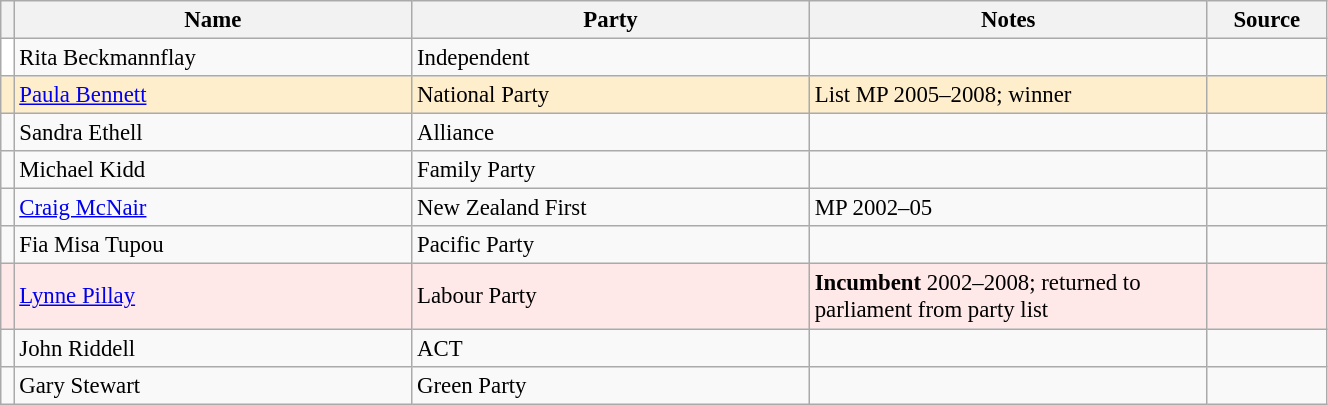<table class="wikitable" width="70%" style="font-size:95%;">
<tr>
<th width=1%></th>
<th width=30%>Name</th>
<th width=30%>Party</th>
<th width=30%>Notes</th>
<th width=9%>Source</th>
</tr>
<tr -->
<td bgcolor=white></td>
<td>Rita Beckmannflay</td>
<td>Independent</td>
<td></td>
<td></td>
</tr>
<tr ---- bgcolor=#FFEECC>
<td bgcolor=></td>
<td><a href='#'>Paula Bennett</a></td>
<td>National Party</td>
<td>List MP 2005–2008; winner</td>
<td></td>
</tr>
<tr -->
<td bgcolor=></td>
<td>Sandra Ethell</td>
<td>Alliance</td>
<td></td>
<td></td>
</tr>
<tr -->
<td bgcolor=></td>
<td>Michael Kidd</td>
<td>Family Party</td>
<td></td>
<td></td>
</tr>
<tr -->
<td bgcolor=></td>
<td><a href='#'>Craig McNair</a></td>
<td>New Zealand First</td>
<td>MP 2002–05</td>
<td></td>
</tr>
<tr -->
<td bgcolor=></td>
<td>Fia Misa Tupou</td>
<td>Pacific Party</td>
<td></td>
<td></td>
</tr>
<tr ---- bgcolor=#FFE8E8>
<td bgcolor=></td>
<td><a href='#'>Lynne Pillay</a></td>
<td>Labour Party</td>
<td><strong>Incumbent</strong> 2002–2008; returned to parliament from party list</td>
<td></td>
</tr>
<tr -->
<td bgcolor=></td>
<td>John Riddell</td>
<td>ACT</td>
<td></td>
<td></td>
</tr>
<tr -->
<td bgcolor=></td>
<td>Gary Stewart</td>
<td>Green Party</td>
<td></td>
<td></td>
</tr>
</table>
